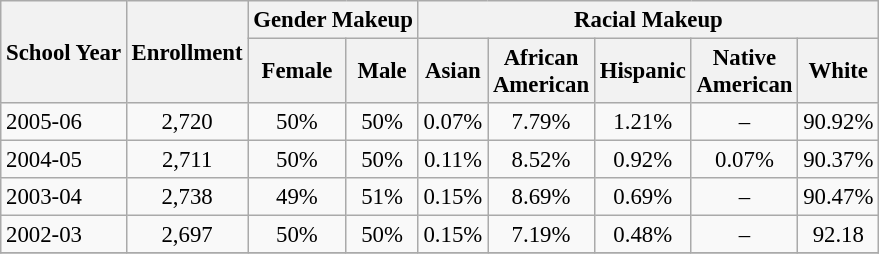<table class="wikitable" style="font-size: 95%;">
<tr>
<th rowspan="2">School Year</th>
<th rowspan="2">Enrollment</th>
<th colspan="2">Gender Makeup</th>
<th colspan="5">Racial Makeup</th>
</tr>
<tr>
<th>Female</th>
<th>Male</th>
<th>Asian</th>
<th>African <br>American</th>
<th>Hispanic</th>
<th>Native <br>American</th>
<th>White</th>
</tr>
<tr>
<td align="left">2005-06</td>
<td align="center">2,720</td>
<td align="center">50%</td>
<td align="center">50%</td>
<td align="center">0.07%</td>
<td align="center">7.79%</td>
<td align="center">1.21%</td>
<td align="center">–</td>
<td align="center">90.92%</td>
</tr>
<tr>
<td align="left">2004-05</td>
<td align="center">2,711</td>
<td align="center">50%</td>
<td align="center">50%</td>
<td align="center">0.11%</td>
<td align="center">8.52%</td>
<td align="center">0.92%</td>
<td align="center">0.07%</td>
<td align="center">90.37%</td>
</tr>
<tr>
<td align="left">2003-04</td>
<td align="center">2,738</td>
<td align="center">49%</td>
<td align="center">51%</td>
<td align="center">0.15%</td>
<td align="center">8.69%</td>
<td align="center">0.69%</td>
<td align="center">–</td>
<td align="center">90.47%</td>
</tr>
<tr>
<td align="left">2002-03</td>
<td align="center">2,697</td>
<td align="center">50%</td>
<td align="center">50%</td>
<td align="center">0.15%</td>
<td align="center">7.19%</td>
<td align="center">0.48%</td>
<td align="center">–</td>
<td align="center">92.18</td>
</tr>
<tr>
</tr>
</table>
